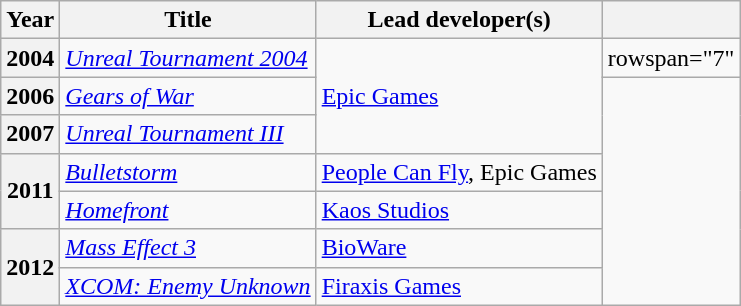<table class="wikitable sortable plainrowheaders">
<tr>
<th scope="col">Year</th>
<th scope="col">Title</th>
<th scope="col">Lead developer(s)</th>
<th scope="col" class="unsortable"></th>
</tr>
<tr>
<th scope="row">2004</th>
<td><em><a href='#'>Unreal Tournament 2004</a></em></td>
<td rowspan="3"><a href='#'>Epic Games</a></td>
<td>rowspan="7" </td>
</tr>
<tr>
<th scope="row">2006</th>
<td><em><a href='#'>Gears of War</a></em></td>
</tr>
<tr>
<th scope="row">2007</th>
<td><em><a href='#'>Unreal Tournament III</a></em></td>
</tr>
<tr>
<th scope="row" rowspan="2">2011</th>
<td><em><a href='#'>Bulletstorm</a></em></td>
<td><a href='#'>People Can Fly</a>, Epic Games</td>
</tr>
<tr>
<td><em><a href='#'>Homefront</a></em></td>
<td><a href='#'>Kaos Studios</a></td>
</tr>
<tr>
<th scope="row" rowspan="2">2012</th>
<td><em><a href='#'>Mass Effect 3</a></em></td>
<td><a href='#'>BioWare</a></td>
</tr>
<tr>
<td><em><a href='#'>XCOM: Enemy Unknown</a></em></td>
<td><a href='#'>Firaxis Games</a></td>
</tr>
</table>
